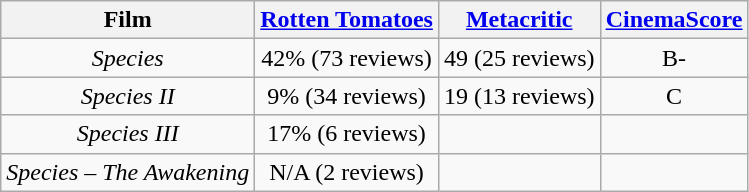<table class="wikitable sortable plainrowheaders" style="text-align: center;">
<tr>
<th>Film</th>
<th><a href='#'>Rotten Tomatoes</a></th>
<th><a href='#'>Metacritic</a></th>
<th><a href='#'>CinemaScore</a></th>
</tr>
<tr>
<td><em>Species</em></td>
<td>42% (73 reviews)</td>
<td>49 (25 reviews)</td>
<td>B-</td>
</tr>
<tr>
<td><em>Species II</em></td>
<td>9% (34 reviews)</td>
<td>19 (13 reviews)</td>
<td>C</td>
</tr>
<tr>
<td><em>Species III</em></td>
<td>17% (6 reviews)</td>
<td></td>
<td></td>
</tr>
<tr>
<td><em>Species – The Awakening</em></td>
<td>N/A (2 reviews)</td>
<td></td>
<td></td>
</tr>
</table>
